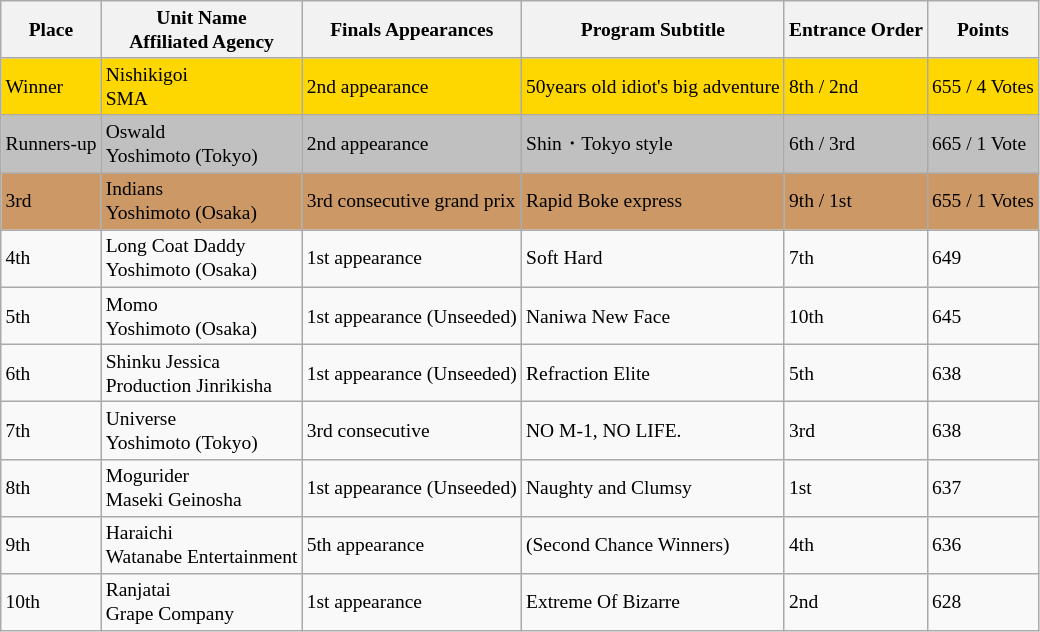<table class="sortable wikitable" style="font-size:small;">
<tr>
<th>Place</th>
<th class="unsortable">Unit Name<br>Affiliated Agency</th>
<th>Finals Appearances</th>
<th class="unsortable">Program Subtitle</th>
<th>Entrance Order</th>
<th>Points</th>
</tr>
<tr style="background-color:gold;">
<td>Winner</td>
<td>Nishikigoi<br>SMA</td>
<td>2nd appearance</td>
<td>50years old idiot's big adventure</td>
<td>8th / 2nd</td>
<td>655 / 4 Votes</td>
</tr>
<tr style="background-color:silver;">
<td>Runners-up</td>
<td>Oswald<br>Yoshimoto (Tokyo)</td>
<td>2nd appearance</td>
<td>Shin・Tokyo style</td>
<td>6th / 3rd</td>
<td>665 / 1 Vote</td>
</tr>
<tr style="background-color:#c96;">
<td>3rd</td>
<td>Indians<br>Yoshimoto (Osaka)</td>
<td>3rd consecutive grand prix</td>
<td>Rapid Boke express</td>
<td>9th / 1st</td>
<td>655 / 1 Votes</td>
</tr>
<tr>
<td>4th</td>
<td>Long Coat Daddy<br>Yoshimoto (Osaka)</td>
<td>1st appearance</td>
<td>Soft Hard</td>
<td>7th</td>
<td>649</td>
</tr>
<tr>
<td>5th</td>
<td>Momo<br>Yoshimoto (Osaka)</td>
<td>1st appearance (Unseeded)</td>
<td>Naniwa New Face</td>
<td>10th</td>
<td>645</td>
</tr>
<tr>
<td>6th</td>
<td>Shinku Jessica<br>Production Jinrikisha</td>
<td>1st appearance (Unseeded)</td>
<td>Refraction Elite</td>
<td>5th</td>
<td>638</td>
</tr>
<tr>
<td>7th</td>
<td>Universe<br>Yoshimoto (Tokyo)</td>
<td>3rd consecutive</td>
<td>NO M-1, NO LIFE.</td>
<td>3rd</td>
<td>638</td>
</tr>
<tr>
<td>8th</td>
<td>Mogurider<br>Maseki Geinosha</td>
<td>1st appearance (Unseeded)</td>
<td>Naughty and Clumsy</td>
<td>1st</td>
<td>637</td>
</tr>
<tr>
<td>9th</td>
<td>Haraichi<br>Watanabe Entertainment</td>
<td>5th appearance</td>
<td>(Second Chance Winners)</td>
<td>4th</td>
<td>636</td>
</tr>
<tr>
<td>10th</td>
<td>Ranjatai<br>Grape Company</td>
<td>1st appearance</td>
<td>Extreme Of Bizarre</td>
<td>2nd</td>
<td>628</td>
</tr>
</table>
